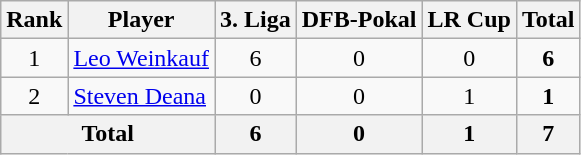<table class="wikitable" style="text-align: center;">
<tr>
<th>Rank</th>
<th>Player</th>
<th>3. Liga</th>
<th>DFB-Pokal</th>
<th>LR Cup</th>
<th>Total</th>
</tr>
<tr>
<td>1</td>
<td align=left> <a href='#'>Leo Weinkauf</a></td>
<td>6</td>
<td>0</td>
<td>0</td>
<td><strong>6</strong></td>
</tr>
<tr>
<td>2</td>
<td align=left> <a href='#'>Steven Deana</a></td>
<td>0</td>
<td>0</td>
<td>1</td>
<td><strong>1</strong></td>
</tr>
<tr>
<th colspan=2>Total</th>
<th>6</th>
<th>0</th>
<th>1</th>
<th>7</th>
</tr>
</table>
